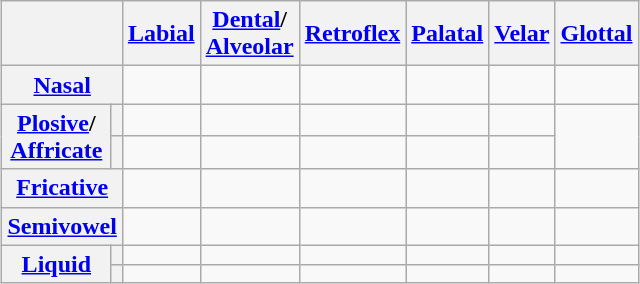<table class="wikitable" style="margin:1em auto; text-align:center;">
<tr>
<th colspan="2"></th>
<th><a href='#'>Labial</a></th>
<th><a href='#'>Dental</a>/<br><a href='#'>Alveolar</a></th>
<th><a href='#'>Retroflex</a></th>
<th><a href='#'>Palatal</a></th>
<th><a href='#'>Velar</a></th>
<th><a href='#'>Glottal</a></th>
</tr>
<tr>
<th colspan="2"><a href='#'>Nasal</a></th>
<td></td>
<td></td>
<td></td>
<td></td>
<td></td>
<td></td>
</tr>
<tr>
<th rowspan="2"><a href='#'>Plosive</a>/<br><a href='#'>Affricate</a></th>
<th></th>
<td></td>
<td></td>
<td></td>
<td></td>
<td></td>
<td rowspan="2"></td>
</tr>
<tr>
<th></th>
<td></td>
<td></td>
<td></td>
<td></td>
<td></td>
</tr>
<tr>
<th colspan="2"><a href='#'>Fricative</a></th>
<td></td>
<td></td>
<td></td>
<td></td>
<td></td>
<td></td>
</tr>
<tr>
<th colspan="2"><a href='#'>Semivowel</a></th>
<td></td>
<td></td>
<td></td>
<td></td>
<td></td>
<td></td>
</tr>
<tr>
<th rowspan="2"><a href='#'>Liquid</a></th>
<th></th>
<td></td>
<td></td>
<td></td>
<td></td>
<td></td>
<td></td>
</tr>
<tr>
<th></th>
<td></td>
<td></td>
<td></td>
<td></td>
<td></td>
<td></td>
</tr>
</table>
